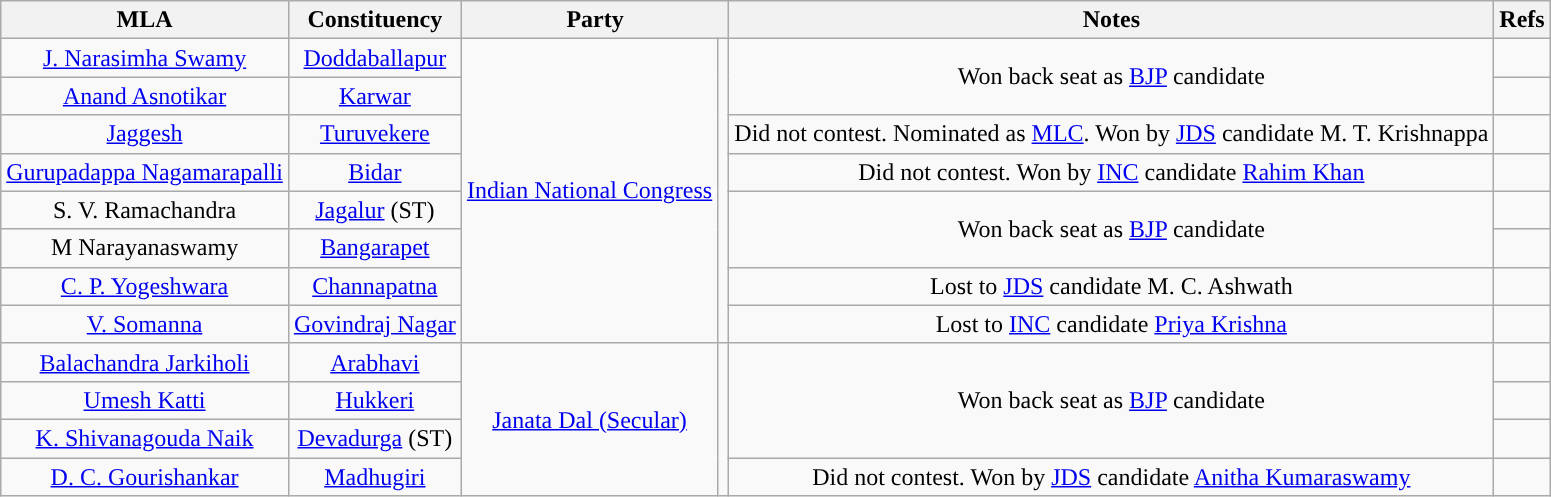<table class="wikitable" style="text-align:center">
<tr>
<th>MLA</th>
<th>Constituency</th>
<th colspan="2">Party</th>
<th>Notes</th>
<th>Refs</th>
</tr>
<tr>
<td><a href='#'>J. Narasimha Swamy</a></td>
<td><a href='#'>Doddaballapur</a></td>
<td rowspan="8"><a href='#'>Indian National Congress</a></td>
<td rowspan="8" style="background-color: "></td>
<td rowspan="2">Won back seat as <a href='#'>BJP</a> candidate</td>
<td></td>
</tr>
<tr>
<td><a href='#'>Anand Asnotikar</a></td>
<td><a href='#'>Karwar</a></td>
<td></td>
</tr>
<tr>
<td><a href='#'>Jaggesh</a></td>
<td><a href='#'>Turuvekere</a></td>
<td>Did not contest. Nominated as <a href='#'>MLC</a>. Won by <a href='#'>JDS</a> candidate M. T. Krishnappa</td>
<td></td>
</tr>
<tr>
<td><a href='#'>Gurupadappa Nagamarapalli</a></td>
<td><a href='#'>Bidar</a></td>
<td>Did not contest. Won by <a href='#'>INC</a> candidate <a href='#'>Rahim Khan</a></td>
<td></td>
</tr>
<tr>
<td>S. V. Ramachandra</td>
<td><a href='#'>Jagalur</a> (ST)</td>
<td rowspan="2">Won back seat as <a href='#'>BJP</a> candidate</td>
<td></td>
</tr>
<tr>
<td>M Narayanaswamy</td>
<td><a href='#'>Bangarapet</a></td>
<td></td>
</tr>
<tr>
<td><a href='#'>C. P. Yogeshwara</a></td>
<td><a href='#'>Channapatna</a></td>
<td>Lost to <a href='#'>JDS</a> candidate M. C. Ashwath</td>
<td></td>
</tr>
<tr>
<td><a href='#'>V. Somanna</a></td>
<td><a href='#'>Govindraj Nagar</a></td>
<td>Lost to <a href='#'>INC</a> candidate <a href='#'>Priya Krishna</a></td>
<td></td>
</tr>
<tr>
<td><a href='#'>Balachandra Jarkiholi</a></td>
<td><a href='#'>Arabhavi</a></td>
<td rowspan="4"><a href='#'>Janata Dal (Secular)</a></td>
<td rowspan="4" style="background-color: "></td>
<td rowspan="3">Won back seat as <a href='#'>BJP</a> candidate</td>
<td></td>
</tr>
<tr>
<td><a href='#'>Umesh Katti</a></td>
<td><a href='#'>Hukkeri</a></td>
<td></td>
</tr>
<tr>
<td><a href='#'>K. Shivanagouda Naik</a></td>
<td><a href='#'>Devadurga</a> (ST)</td>
<td></td>
</tr>
<tr>
<td><a href='#'>D. C. Gourishankar</a></td>
<td><a href='#'>Madhugiri</a></td>
<td>Did not contest. Won by <a href='#'>JDS</a> candidate <a href='#'>Anitha Kumaraswamy</a></td>
<td></td>
</tr>
</table>
